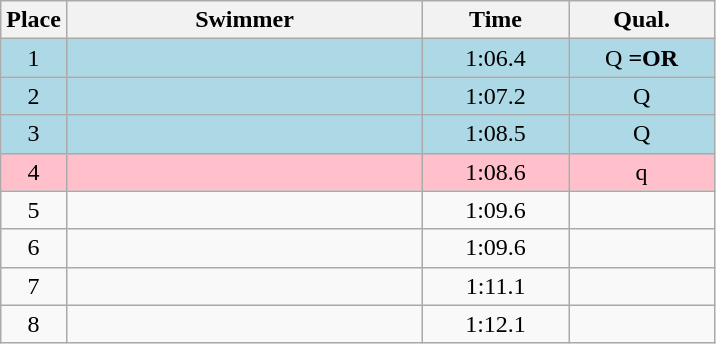<table class=wikitable style="text-align:center">
<tr>
<th>Place</th>
<th width=230>Swimmer</th>
<th width=90>Time</th>
<th width=90>Qual.</th>
</tr>
<tr bgcolor=lightblue>
<td>1</td>
<td align=left></td>
<td>1:06.4</td>
<td>Q <strong>=OR</strong></td>
</tr>
<tr bgcolor=lightblue>
<td>2</td>
<td align=left></td>
<td>1:07.2</td>
<td>Q</td>
</tr>
<tr bgcolor=lightblue>
<td>3</td>
<td align=left></td>
<td>1:08.5</td>
<td>Q</td>
</tr>
<tr bgcolor=pink>
<td>4</td>
<td align=left></td>
<td>1:08.6</td>
<td>q</td>
</tr>
<tr>
<td>5</td>
<td align=left></td>
<td>1:09.6</td>
<td></td>
</tr>
<tr>
<td>6</td>
<td align=left></td>
<td>1:09.6</td>
<td></td>
</tr>
<tr>
<td>7</td>
<td align=left></td>
<td>1:11.1</td>
<td></td>
</tr>
<tr>
<td>8</td>
<td align=left></td>
<td>1:12.1</td>
<td></td>
</tr>
</table>
